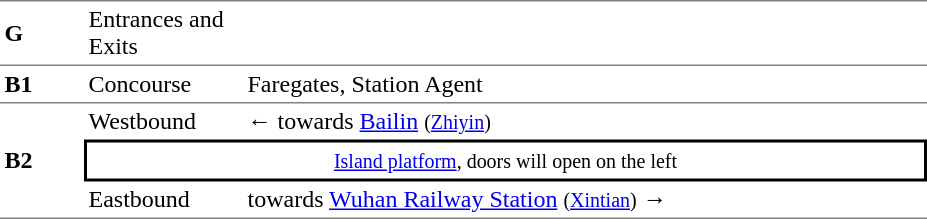<table table border=0 cellspacing=0 cellpadding=3>
<tr>
<td style="border-top:solid 1px gray;border-bottom:solid 0px gray;" width=50><strong>G</strong></td>
<td style="border-top:solid 1px gray;border-bottom:solid 0px gray;" width=100>Entrances and Exits</td>
<td style="border-top:solid 1px gray;border-bottom:solid 0px gray;" width=450></td>
</tr>
<tr>
<td style="border-top:solid 1px gray;border-bottom:solid 0px gray;" width=50><strong>B1</strong></td>
<td style="border-top:solid 1px gray;border-bottom:solid 0px gray;" width=100>Concourse</td>
<td style="border-top:solid 1px gray;border-bottom:solid 0px gray;" width=450>Faregates, Station Agent</td>
</tr>
<tr>
<td style="border-top:solid 1px gray;border-bottom:solid 1px gray;" rowspan=3><strong>B2</strong></td>
<td style="border-top:solid 1px gray;border-bottom:solid 0px gray;">Westbound</td>
<td style="border-top:solid 1px gray;border-bottom:solid 0px gray;">←  towards <a href='#'>Bailin</a> <small>(<a href='#'>Zhiyin</a>)</small></td>
</tr>
<tr>
<td style="border-right:solid 2px black;border-left:solid 2px black;border-top:solid 2px black;border-bottom:solid 2px black;text-align:center;" colspan=2><small><a href='#'>Island platform</a>, doors will open on the left</small></td>
</tr>
<tr>
<td style="border-bottom:solid 1px gray;">Eastbound</td>
<td style="border-bottom:solid 1px gray;"> towards <a href='#'>Wuhan Railway Station</a> <small>(<a href='#'>Xintian</a>)</small> →</td>
</tr>
</table>
